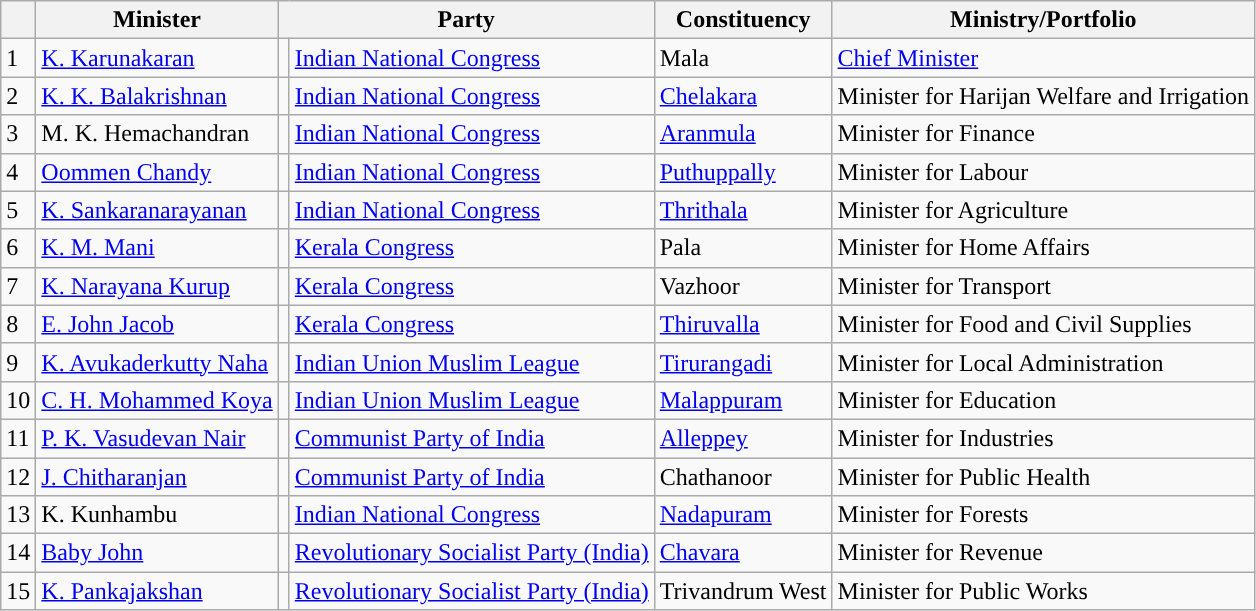<table class="wikitable">
<tr>
<th></th>
<th>Minister</th>
<th colspan="2">Party</th>
<th>Constituency</th>
<th>Ministry/Portfolio</th>
</tr>
<tr>
<td>1</td>
<td><a href='#'>K. Karunakaran</a></td>
<td style="background-color: "></td>
<td><a href='#'>Indian National Congress</a></td>
<td>Mala</td>
<td><a href='#'>Chief Minister</a></td>
</tr>
<tr>
<td>2</td>
<td><a href='#'>K. K. Balakrishnan</a></td>
<td style="background-color: "></td>
<td><a href='#'>Indian National Congress</a></td>
<td><a href='#'>Chelakara</a></td>
<td>Minister for Harijan Welfare and Irrigation</td>
</tr>
<tr>
<td>3</td>
<td>M. K. Hemachandran</td>
<td style="background-color: "></td>
<td><a href='#'>Indian National Congress</a></td>
<td><a href='#'>Aranmula</a></td>
<td>Minister for Finance</td>
</tr>
<tr>
<td>4</td>
<td><a href='#'>Oommen Chandy</a></td>
<td style="background-color: "></td>
<td><a href='#'>Indian National Congress</a></td>
<td><a href='#'>Puthuppally</a></td>
<td>Minister for Labour</td>
</tr>
<tr>
<td>5</td>
<td><a href='#'>K. Sankaranarayanan</a></td>
<td style="background-color: "></td>
<td><a href='#'>Indian National Congress</a></td>
<td><a href='#'>Thrithala</a></td>
<td>Minister for Agriculture</td>
</tr>
<tr>
<td>6</td>
<td><a href='#'>K. M. Mani</a></td>
<td style="background-color: "></td>
<td><a href='#'>Kerala Congress</a></td>
<td>Pala</td>
<td>Minister for Home Affairs</td>
</tr>
<tr>
<td>7</td>
<td><a href='#'>K. Narayana Kurup</a></td>
<td style="background-color: "></td>
<td><a href='#'>Kerala Congress</a></td>
<td>Vazhoor</td>
<td>Minister for Transport</td>
</tr>
<tr>
<td>8</td>
<td><a href='#'>E. John Jacob</a></td>
<td style="background-color: "></td>
<td><a href='#'>Kerala Congress</a></td>
<td><a href='#'>Thiruvalla</a></td>
<td>Minister for Food and Civil Supplies</td>
</tr>
<tr>
<td>9</td>
<td><a href='#'>K. Avukaderkutty Naha</a></td>
<td style="background-color: "></td>
<td><a href='#'>Indian Union Muslim League</a></td>
<td><a href='#'>Tirurangadi</a></td>
<td>Minister for Local Administration</td>
</tr>
<tr>
<td>10</td>
<td><a href='#'>C. H. Mohammed Koya</a></td>
<td style="background-color: "></td>
<td><a href='#'>Indian Union Muslim League</a></td>
<td><a href='#'>Malappuram</a></td>
<td>Minister for Education</td>
</tr>
<tr>
<td>11</td>
<td><a href='#'>P. K. Vasudevan Nair</a></td>
<td style="background-color: "></td>
<td><a href='#'>Communist Party of India</a></td>
<td><a href='#'>Alleppey</a></td>
<td>Minister for Industries</td>
</tr>
<tr>
<td>12</td>
<td><a href='#'>J. Chitharanjan</a></td>
<td style="background-color: "></td>
<td><a href='#'>Communist Party of India</a></td>
<td>Chathanoor</td>
<td>Minister for Public Health</td>
</tr>
<tr>
<td>13</td>
<td>K. Kunhambu</td>
<td style="background-color: "></td>
<td><a href='#'>Indian National Congress</a></td>
<td><a href='#'>Nadapuram</a></td>
<td>Minister for Forests</td>
</tr>
<tr>
<td>14</td>
<td><a href='#'>Baby John</a></td>
<td></td>
<td><a href='#'>Revolutionary Socialist Party (India)</a></td>
<td><a href='#'>Chavara</a></td>
<td>Minister for Revenue</td>
</tr>
<tr>
<td>15</td>
<td><a href='#'>K. Pankajakshan</a></td>
<td></td>
<td><a href='#'>Revolutionary Socialist Party (India)</a></td>
<td>Trivandrum West</td>
<td>Minister for Public Works</td>
</tr>
</table>
